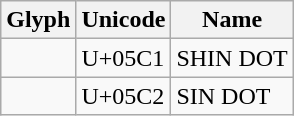<table class="wikitable">
<tr>
<th>Glyph</th>
<th>Unicode</th>
<th>Name</th>
</tr>
<tr>
<td></td>
<td>U+05C1</td>
<td>SHIN DOT</td>
</tr>
<tr>
<td></td>
<td>U+05C2</td>
<td>SIN DOT</td>
</tr>
</table>
